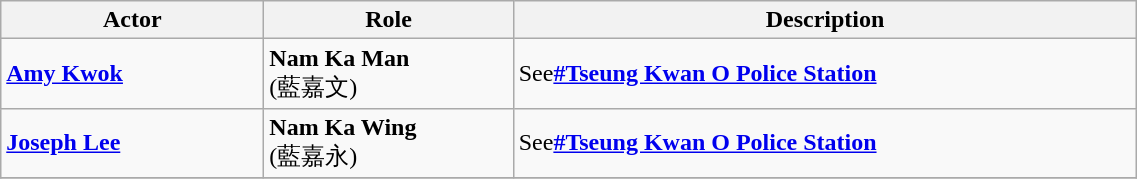<table class="wikitable" width="60%">
<tr>
<th style="width:6%">Actor</th>
<th style="width:6%">Role</th>
<th style="width:15%">Description</th>
</tr>
<tr>
<td><strong><a href='#'>Amy Kwok</a></strong></td>
<td><strong>Nam Ka Man</strong><br>(藍嘉文)</td>
<td>See<strong><a href='#'>#Tseung Kwan O Police Station</a></strong></td>
</tr>
<tr>
<td><strong><a href='#'>Joseph Lee</a></strong></td>
<td><strong>Nam Ka Wing</strong><br>(藍嘉永)</td>
<td>See<strong><a href='#'>#Tseung Kwan O Police Station</a></strong></td>
</tr>
<tr>
</tr>
</table>
